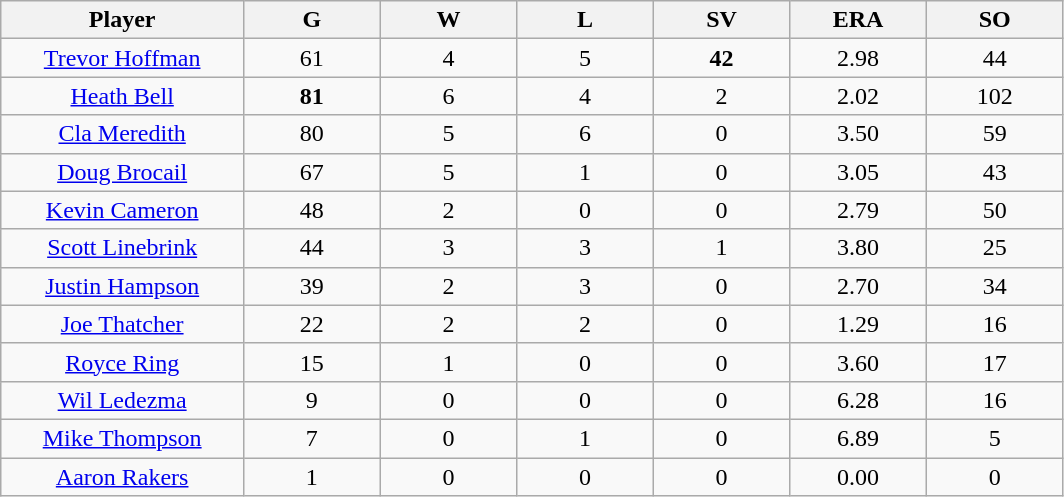<table class="wikitable sortable">
<tr>
<th bgcolor="#DDDDFF" width="16%">Player</th>
<th bgcolor="#DDDDFF" width="9%">G</th>
<th bgcolor="#DDDDFF" width="9%">W</th>
<th bgcolor="#DDDDFF" width="9%">L</th>
<th bgcolor="#DDDDFF" width="9%">SV</th>
<th bgcolor="#DDDDFF" width="9%">ERA</th>
<th bgcolor="#DDDDFF" width="9%">SO</th>
</tr>
<tr align=center>
<td><a href='#'>Trevor Hoffman</a></td>
<td>61</td>
<td>4</td>
<td>5</td>
<td><strong>42</strong></td>
<td>2.98</td>
<td>44</td>
</tr>
<tr align=center>
<td><a href='#'>Heath Bell</a></td>
<td><strong>81</strong></td>
<td>6</td>
<td>4</td>
<td>2</td>
<td>2.02</td>
<td>102</td>
</tr>
<tr align=center>
<td><a href='#'>Cla Meredith</a></td>
<td>80</td>
<td>5</td>
<td>6</td>
<td>0</td>
<td>3.50</td>
<td>59</td>
</tr>
<tr align=center>
<td><a href='#'>Doug Brocail</a></td>
<td>67</td>
<td>5</td>
<td>1</td>
<td>0</td>
<td>3.05</td>
<td>43</td>
</tr>
<tr align=center>
<td><a href='#'>Kevin Cameron</a></td>
<td>48</td>
<td>2</td>
<td>0</td>
<td>0</td>
<td>2.79</td>
<td>50</td>
</tr>
<tr align=center>
<td><a href='#'>Scott Linebrink</a></td>
<td>44</td>
<td>3</td>
<td>3</td>
<td>1</td>
<td>3.80</td>
<td>25</td>
</tr>
<tr align=center>
<td><a href='#'>Justin Hampson</a></td>
<td>39</td>
<td>2</td>
<td>3</td>
<td>0</td>
<td>2.70</td>
<td>34</td>
</tr>
<tr align=center>
<td><a href='#'>Joe Thatcher</a></td>
<td>22</td>
<td>2</td>
<td>2</td>
<td>0</td>
<td>1.29</td>
<td>16</td>
</tr>
<tr align=center>
<td><a href='#'>Royce Ring</a></td>
<td>15</td>
<td>1</td>
<td>0</td>
<td>0</td>
<td>3.60</td>
<td>17</td>
</tr>
<tr align=center>
<td><a href='#'>Wil Ledezma</a></td>
<td>9</td>
<td>0</td>
<td>0</td>
<td>0</td>
<td>6.28</td>
<td>16</td>
</tr>
<tr align=center>
<td><a href='#'>Mike Thompson</a></td>
<td>7</td>
<td>0</td>
<td>1</td>
<td>0</td>
<td>6.89</td>
<td>5</td>
</tr>
<tr align=center>
<td><a href='#'>Aaron Rakers</a></td>
<td>1</td>
<td>0</td>
<td>0</td>
<td>0</td>
<td>0.00</td>
<td>0</td>
</tr>
</table>
